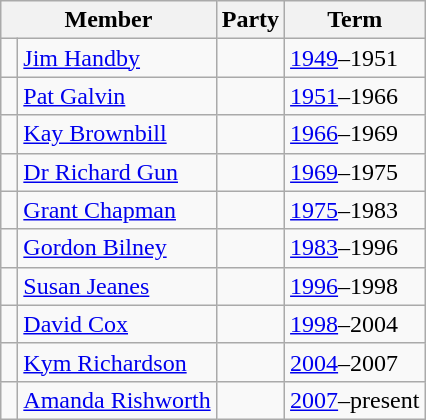<table class="wikitable">
<tr>
<th colspan="2">Member</th>
<th>Party</th>
<th>Term</th>
</tr>
<tr>
<td> </td>
<td><a href='#'>Jim Handby</a></td>
<td></td>
<td><a href='#'>1949</a>–1951</td>
</tr>
<tr>
<td> </td>
<td><a href='#'>Pat Galvin</a></td>
<td></td>
<td><a href='#'>1951</a>–1966</td>
</tr>
<tr>
<td> </td>
<td><a href='#'>Kay Brownbill</a></td>
<td></td>
<td><a href='#'>1966</a>–1969</td>
</tr>
<tr>
<td> </td>
<td><a href='#'>Dr Richard Gun</a></td>
<td></td>
<td><a href='#'>1969</a>–1975</td>
</tr>
<tr>
<td> </td>
<td><a href='#'>Grant Chapman</a></td>
<td></td>
<td><a href='#'>1975</a>–1983</td>
</tr>
<tr>
<td> </td>
<td><a href='#'>Gordon Bilney</a></td>
<td></td>
<td><a href='#'>1983</a>–1996</td>
</tr>
<tr>
<td> </td>
<td><a href='#'>Susan Jeanes</a></td>
<td></td>
<td><a href='#'>1996</a>–1998</td>
</tr>
<tr>
<td> </td>
<td><a href='#'>David Cox</a></td>
<td></td>
<td><a href='#'>1998</a>–2004</td>
</tr>
<tr>
<td> </td>
<td><a href='#'>Kym Richardson</a></td>
<td></td>
<td><a href='#'>2004</a>–2007</td>
</tr>
<tr>
<td> </td>
<td><a href='#'>Amanda Rishworth</a></td>
<td></td>
<td><a href='#'>2007</a>–present</td>
</tr>
</table>
